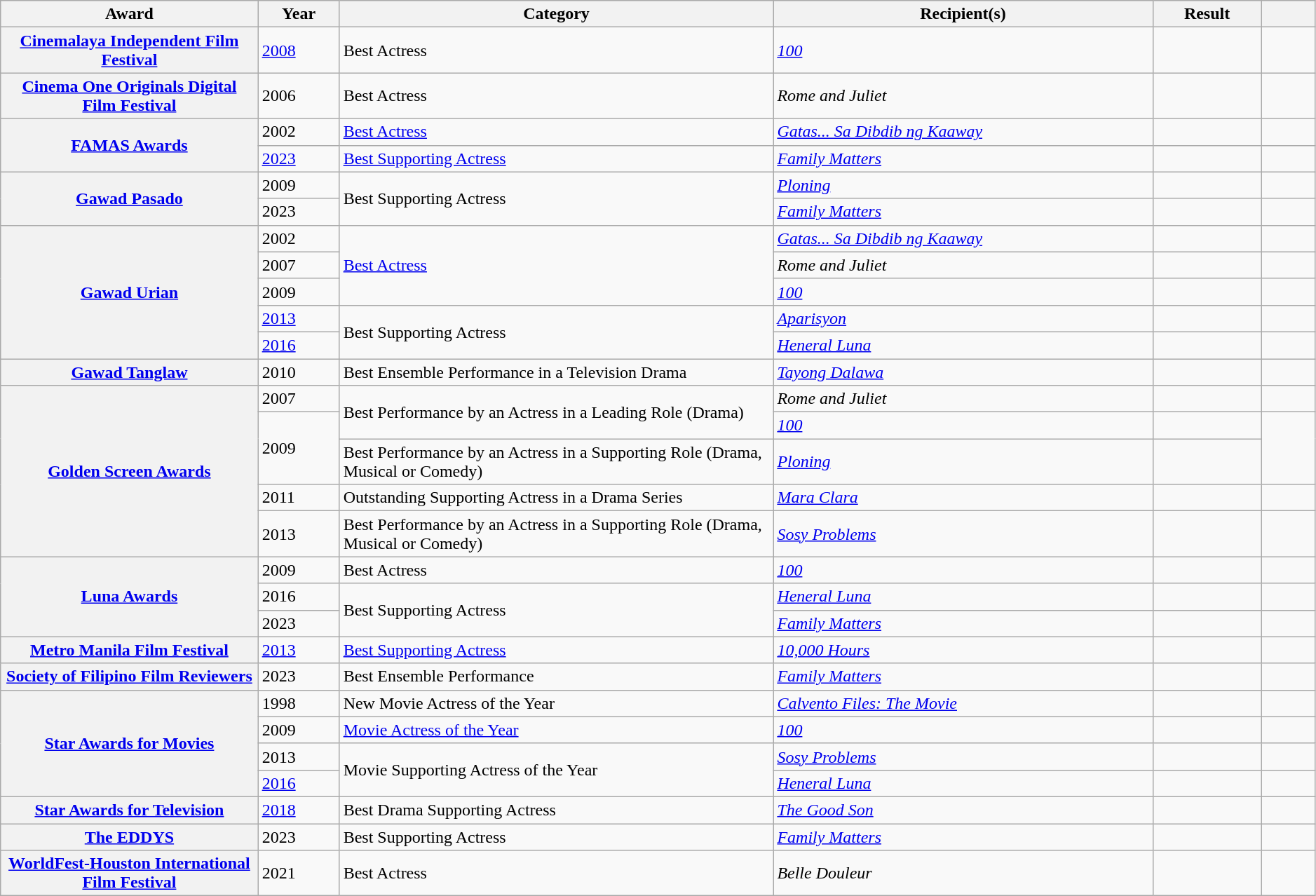<table class="wikitable sortable plainrowheaders" style="width:99%;">
<tr>
<th scope="col" style="width:19%;">Award</th>
<th scope="col" style="width:6%;">Year</th>
<th scope="col" style="width:32%;">Category</th>
<th scope="col" style="width:28%;">Recipient(s)</th>
<th scope="col" style="width:8%;">Result</th>
<th scope="col" style="width:4%;" class="unsortable"></th>
</tr>
<tr>
<th scope="rowgroup"><a href='#'>Cinemalaya Independent Film Festival</a></th>
<td><a href='#'>2008</a></td>
<td>Best Actress</td>
<td><em><a href='#'>100</a></em></td>
<td></td>
<td></td>
</tr>
<tr>
<th scope="rowgroup"><a href='#'>Cinema One Originals Digital Film Festival</a></th>
<td>2006</td>
<td>Best Actress</td>
<td><em>Rome and Juliet</em></td>
<td></td>
<td></td>
</tr>
<tr>
<th scope="rowgroup" rowspan="2"><a href='#'>FAMAS Awards</a></th>
<td>2002</td>
<td><a href='#'>Best Actress</a></td>
<td><em><a href='#'>Gatas... Sa Dibdib ng Kaaway</a></em></td>
<td></td>
<td></td>
</tr>
<tr>
<td><a href='#'>2023</a></td>
<td><a href='#'>Best Supporting Actress</a></td>
<td><em><a href='#'>Family Matters</a></em></td>
<td></td>
<td></td>
</tr>
<tr>
<th scope="rowgroup" rowspan="2"><a href='#'>Gawad Pasado</a></th>
<td>2009</td>
<td rowspan="2">Best Supporting Actress</td>
<td><em><a href='#'>Ploning</a></em></td>
<td></td>
<td></td>
</tr>
<tr>
<td>2023</td>
<td><em><a href='#'>Family Matters</a></em></td>
<td></td>
<td></td>
</tr>
<tr>
<th scope="rowgroup" rowspan="5"><a href='#'>Gawad Urian</a></th>
<td>2002</td>
<td rowspan="3"><a href='#'>Best Actress</a></td>
<td><em><a href='#'>Gatas... Sa Dibdib ng Kaaway</a></em></td>
<td></td>
<td></td>
</tr>
<tr>
<td>2007</td>
<td><em>Rome and Juliet</em></td>
<td></td>
<td></td>
</tr>
<tr>
<td>2009</td>
<td><em><a href='#'>100</a></em></td>
<td></td>
<td></td>
</tr>
<tr>
<td><a href='#'>2013</a></td>
<td rowspan="2">Best Supporting Actress</td>
<td><em><a href='#'>Aparisyon</a></em></td>
<td></td>
<td></td>
</tr>
<tr>
<td><a href='#'>2016</a></td>
<td><em><a href='#'>Heneral Luna</a></em></td>
<td></td>
<td></td>
</tr>
<tr>
<th scope="rowgroup"><a href='#'>Gawad Tanglaw</a></th>
<td>2010</td>
<td>Best Ensemble Performance in a Television Drama</td>
<td><em><a href='#'>Tayong Dalawa</a></em></td>
<td></td>
<td></td>
</tr>
<tr>
<th scope="rowgroup" rowspan="5"><a href='#'>Golden Screen Awards</a></th>
<td>2007</td>
<td rowspan="2">Best Performance by an Actress in a Leading Role (Drama)</td>
<td><em>Rome and Juliet</em></td>
<td></td>
<td></td>
</tr>
<tr>
<td rowspan="2">2009</td>
<td><em><a href='#'>100</a></em></td>
<td></td>
<td rowspan="2"></td>
</tr>
<tr>
<td>Best Performance by an Actress in a Supporting Role (Drama, Musical or Comedy)</td>
<td><em><a href='#'>Ploning</a></em></td>
<td></td>
</tr>
<tr>
<td>2011</td>
<td>Outstanding Supporting Actress in a Drama Series</td>
<td><em><a href='#'>Mara Clara</a></em></td>
<td></td>
<td></td>
</tr>
<tr>
<td>2013</td>
<td>Best Performance by an Actress in a Supporting Role (Drama, Musical or Comedy)</td>
<td><em><a href='#'>Sosy Problems</a></em></td>
<td></td>
<td></td>
</tr>
<tr>
<th scope="rowgroup" rowspan="3"><a href='#'>Luna Awards</a></th>
<td>2009</td>
<td>Best Actress</td>
<td><em><a href='#'>100</a></em></td>
<td></td>
<td></td>
</tr>
<tr>
<td>2016</td>
<td rowspan="2">Best Supporting Actress</td>
<td><em><a href='#'>Heneral Luna</a></em></td>
<td></td>
<td></td>
</tr>
<tr>
<td>2023</td>
<td><em><a href='#'>Family Matters</a></em></td>
<td></td>
<td></td>
</tr>
<tr>
<th scope="rowgroup"><a href='#'>Metro Manila Film Festival</a></th>
<td><a href='#'>2013</a></td>
<td><a href='#'>Best Supporting Actress</a></td>
<td><em><a href='#'>10,000 Hours</a></em></td>
<td></td>
<td></td>
</tr>
<tr>
<th scope="rowgroup"><a href='#'>Society of Filipino Film Reviewers</a></th>
<td>2023</td>
<td>Best Ensemble Performance</td>
<td><em><a href='#'>Family Matters</a></em></td>
<td></td>
<td></td>
</tr>
<tr>
<th scope="rowgroup" rowspan="4"><a href='#'>Star Awards for Movies</a></th>
<td>1998</td>
<td>New Movie Actress of the Year</td>
<td><em><a href='#'>Calvento Files: The Movie</a></em></td>
<td></td>
<td></td>
</tr>
<tr>
<td>2009</td>
<td><a href='#'>Movie Actress of the Year</a></td>
<td><em><a href='#'>100</a></em></td>
<td></td>
<td></td>
</tr>
<tr>
<td>2013</td>
<td rowspan="2">Movie Supporting Actress of the Year</td>
<td><em><a href='#'>Sosy Problems</a></em></td>
<td></td>
<td></td>
</tr>
<tr>
<td><a href='#'>2016</a></td>
<td><em><a href='#'>Heneral Luna</a></em></td>
<td></td>
<td></td>
</tr>
<tr>
<th scope="rowgroup"><a href='#'>Star Awards for Television</a></th>
<td><a href='#'>2018</a></td>
<td>Best Drama Supporting Actress</td>
<td><em><a href='#'>The Good Son</a></em></td>
<td></td>
<td></td>
</tr>
<tr>
<th scope="rowgroup"><a href='#'>The EDDYS</a></th>
<td>2023</td>
<td>Best Supporting Actress</td>
<td><em><a href='#'>Family Matters</a></em></td>
<td></td>
<td></td>
</tr>
<tr>
<th scope="rowgroup"><a href='#'>WorldFest-Houston International Film Festival</a></th>
<td>2021</td>
<td>Best Actress</td>
<td><em>Belle Douleur</em></td>
<td></td>
<td></td>
</tr>
</table>
